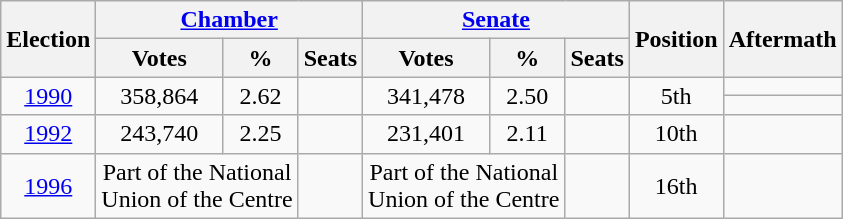<table class=wikitable style=text-align:center>
<tr>
<th rowspan=2>Election</th>
<th colspan=3><a href='#'>Chamber</a></th>
<th colspan=3><a href='#'>Senate</a></th>
<th rowspan=2>Position</th>
<th rowspan=2>Aftermath</th>
</tr>
<tr>
<th>Votes</th>
<th>%</th>
<th>Seats</th>
<th>Votes</th>
<th>%</th>
<th>Seats</th>
</tr>
<tr>
<td rowspan=2><a href='#'>1990</a></td>
<td rowspan=2>358,864</td>
<td rowspan=2>2.62</td>
<td rowspan=2></td>
<td rowspan=2>341,478</td>
<td rowspan=2>2.50</td>
<td rowspan=2></td>
<td rowspan=2>5th</td>
<td></td>
</tr>
<tr>
<td></td>
</tr>
<tr>
<td><a href='#'>1992</a></td>
<td>243,740</td>
<td>2.25</td>
<td></td>
<td>231,401</td>
<td>2.11</td>
<td></td>
<td>10th</td>
<td></td>
</tr>
<tr>
<td><a href='#'>1996</a></td>
<td colspan=2>Part of the National<br>Union of the Centre</td>
<td></td>
<td colspan=2>Part of the National<br>Union of the Centre</td>
<td></td>
<td>16th</td>
<td></td>
</tr>
</table>
